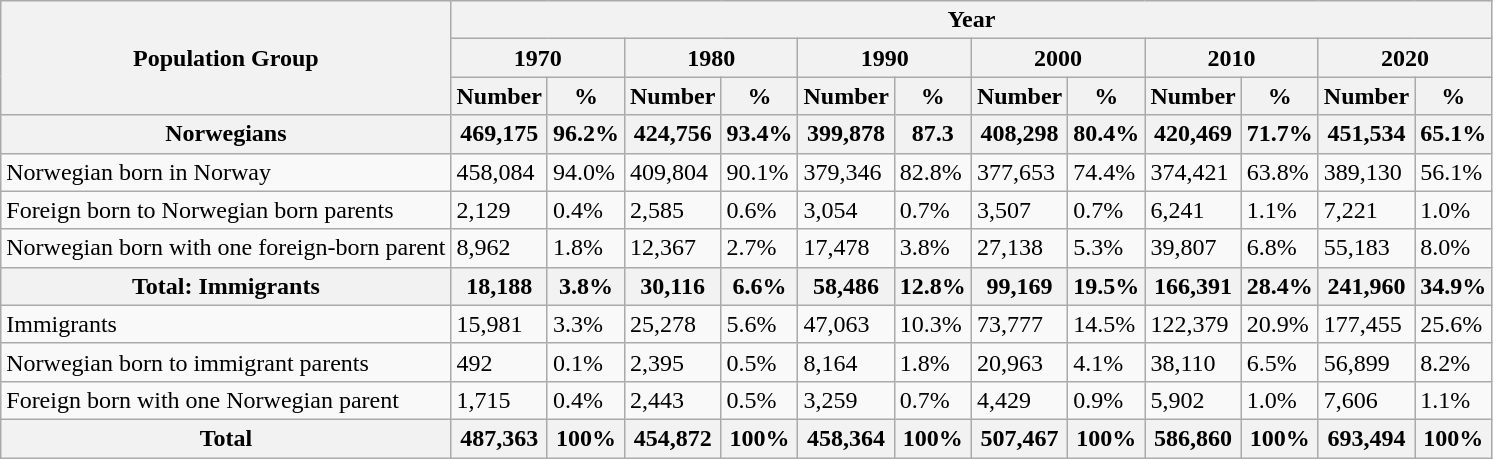<table class="wikitable">
<tr>
<th rowspan="3">Population Group</th>
<th colspan="12">Year</th>
</tr>
<tr>
<th colspan="2">1970</th>
<th colspan="2">1980</th>
<th colspan="2">1990</th>
<th colspan="2">2000</th>
<th colspan="2">2010</th>
<th colspan="2">2020</th>
</tr>
<tr>
<th>Number</th>
<th>%</th>
<th>Number</th>
<th>%</th>
<th>Number</th>
<th>%</th>
<th>Number</th>
<th>%</th>
<th>Number</th>
<th>%</th>
<th>Number</th>
<th>%</th>
</tr>
<tr>
<th> Norwegians</th>
<th>469,175</th>
<th>96.2%</th>
<th>424,756</th>
<th>93.4%</th>
<th>399,878</th>
<th>87.3</th>
<th>408,298</th>
<th>80.4%</th>
<th>420,469</th>
<th>71.7%</th>
<th>451,534</th>
<th>65.1%</th>
</tr>
<tr>
<td>Norwegian born in Norway</td>
<td>458,084</td>
<td>94.0%</td>
<td>409,804</td>
<td>90.1%</td>
<td>379,346</td>
<td>82.8%</td>
<td>377,653</td>
<td>74.4%</td>
<td>374,421</td>
<td>63.8%</td>
<td>389,130</td>
<td>56.1%</td>
</tr>
<tr>
<td>Foreign born to Norwegian born parents</td>
<td>2,129</td>
<td>0.4%</td>
<td>2,585</td>
<td>0.6%</td>
<td>3,054</td>
<td>0.7%</td>
<td>3,507</td>
<td>0.7%</td>
<td>6,241</td>
<td>1.1%</td>
<td>7,221</td>
<td>1.0%</td>
</tr>
<tr>
<td>Norwegian born with one foreign-born parent</td>
<td>8,962</td>
<td>1.8%</td>
<td>12,367</td>
<td>2.7%</td>
<td>17,478</td>
<td>3.8%</td>
<td>27,138</td>
<td>5.3%</td>
<td>39,807</td>
<td>6.8%</td>
<td>55,183</td>
<td>8.0%</td>
</tr>
<tr>
<th>Total: Immigrants</th>
<th>18,188</th>
<th>3.8%</th>
<th>30,116</th>
<th>6.6%</th>
<th>58,486</th>
<th>12.8%</th>
<th>99,169</th>
<th>19.5%</th>
<th>166,391</th>
<th>28.4%</th>
<th>241,960</th>
<th>34.9%</th>
</tr>
<tr>
<td>Immigrants</td>
<td>15,981</td>
<td>3.3%</td>
<td>25,278</td>
<td>5.6%</td>
<td>47,063</td>
<td>10.3%</td>
<td>73,777</td>
<td>14.5%</td>
<td>122,379</td>
<td>20.9%</td>
<td>177,455</td>
<td>25.6%</td>
</tr>
<tr>
<td>Norwegian born to immigrant parents</td>
<td>492</td>
<td>0.1%</td>
<td>2,395</td>
<td>0.5%</td>
<td>8,164</td>
<td>1.8%</td>
<td>20,963</td>
<td>4.1%</td>
<td>38,110</td>
<td>6.5%</td>
<td>56,899</td>
<td>8.2%</td>
</tr>
<tr>
<td>Foreign born with one Norwegian parent</td>
<td>1,715</td>
<td>0.4%</td>
<td>2,443</td>
<td>0.5%</td>
<td>3,259</td>
<td>0.7%</td>
<td>4,429</td>
<td>0.9%</td>
<td>5,902</td>
<td>1.0%</td>
<td>7,606</td>
<td>1.1%</td>
</tr>
<tr>
<th>Total</th>
<th>487,363</th>
<th>100%</th>
<th>454,872</th>
<th>100%</th>
<th>458,364</th>
<th>100%</th>
<th>507,467</th>
<th>100%</th>
<th>586,860</th>
<th>100%</th>
<th>693,494</th>
<th>100%</th>
</tr>
</table>
